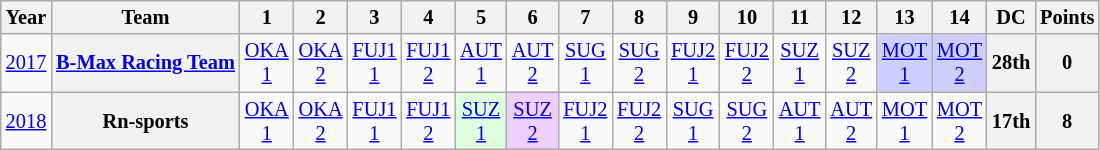<table class="wikitable" style="text-align:center; font-size:85%">
<tr>
<th>Year</th>
<th>Team</th>
<th>1</th>
<th>2</th>
<th>3</th>
<th>4</th>
<th>5</th>
<th>6</th>
<th>7</th>
<th>8</th>
<th>9</th>
<th>10</th>
<th>11</th>
<th>12</th>
<th>13</th>
<th>14</th>
<th>DC</th>
<th>Points</th>
</tr>
<tr>
<td><a href='#'>2017</a></td>
<th nowrap><a href='#'>B-Max Racing Team</a></th>
<td style="background:#;"><a href='#'>OKA<br>1</a></td>
<td style="background:#;"><a href='#'>OKA<br>2</a></td>
<td style="background:#;"><a href='#'>FUJ1<br>1</a></td>
<td style="background:#;"><a href='#'>FUJ1<br>2</a></td>
<td style="background:#;"><a href='#'>AUT<br>1</a></td>
<td style="background:#;"><a href='#'>AUT<br>2</a></td>
<td style="background:#;"><a href='#'>SUG<br>1</a></td>
<td style="background:#;"><a href='#'>SUG<br>2</a></td>
<td style="background:#;"><a href='#'>FUJ2<br>1</a></td>
<td style="background:#;"><a href='#'>FUJ2<br>2</a></td>
<td style="background:#;"><a href='#'>SUZ<br>1</a></td>
<td style="background:#;"><a href='#'>SUZ<br>2</a></td>
<td style="background:#CFCFFF;"><a href='#'>MOT<br>1</a><br></td>
<td style="background:#CFCFFF;"><a href='#'>MOT<br>2</a><br></td>
<th>28th</th>
<th>0</th>
</tr>
<tr>
<td><a href='#'>2018</a></td>
<th nowrap>Rn-sports</th>
<td style="background:#;"><a href='#'>OKA<br>1</a></td>
<td style="background:#;"><a href='#'>OKA<br>2</a></td>
<td style="background:#;"><a href='#'>FUJ1<br>1</a></td>
<td style="background:#;"><a href='#'>FUJ1<br>2</a></td>
<td style="background:#DFFFDF;"><a href='#'>SUZ<br>1</a><br></td>
<td style="background:#EFCFFF;"><a href='#'>SUZ<br>2</a><br></td>
<td style="background:#;"><a href='#'>FUJ2<br>1</a></td>
<td style="background:#;"><a href='#'>FUJ2<br>2</a></td>
<td style="background:#;"><a href='#'>SUG<br>1</a></td>
<td style="background:#;"><a href='#'>SUG<br>2</a></td>
<td style="background:#;"><a href='#'>AUT<br>1</a></td>
<td style="background:#;"><a href='#'>AUT<br>2</a></td>
<td style="background:#;"><a href='#'>MOT<br>1</a></td>
<td style="background:#;"><a href='#'>MOT<br>2</a></td>
<th>17th</th>
<th>8</th>
</tr>
</table>
